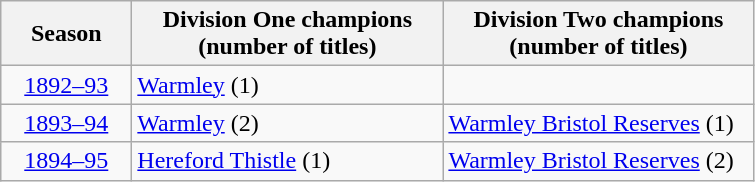<table class="wikitable sortable">
<tr>
<th width="80">Season</th>
<th width="200">Division One champions (number of titles)</th>
<th width="200">Division Two champions (number of titles)</th>
</tr>
<tr>
<td align="center"><a href='#'>1892–93</a></td>
<td><a href='#'>Warmley</a> (1)</td>
<td></td>
</tr>
<tr>
<td align="center"><a href='#'>1893–94</a></td>
<td><a href='#'>Warmley</a> (2)</td>
<td><a href='#'>Warmley Bristol Reserves</a> (1)</td>
</tr>
<tr>
<td align="center"><a href='#'>1894–95</a></td>
<td><a href='#'>Hereford Thistle</a> (1)</td>
<td><a href='#'>Warmley Bristol Reserves</a> (2)</td>
</tr>
</table>
